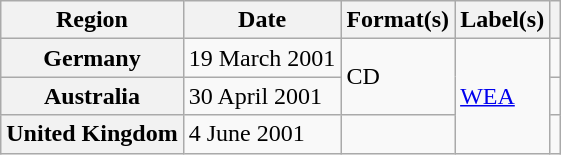<table class="wikitable plainrowheaders">
<tr>
<th scope="col">Region</th>
<th scope="col">Date</th>
<th scope="col">Format(s)</th>
<th scope="col">Label(s)</th>
<th scope="col"></th>
</tr>
<tr>
<th scope="row">Germany</th>
<td>19 March 2001</td>
<td rowspan="2">CD</td>
<td rowspan="3"><a href='#'>WEA</a></td>
<td></td>
</tr>
<tr>
<th scope="row">Australia</th>
<td>30 April 2001</td>
<td></td>
</tr>
<tr>
<th scope="row">United Kingdom</th>
<td>4 June 2001</td>
<td></td>
<td></td>
</tr>
</table>
